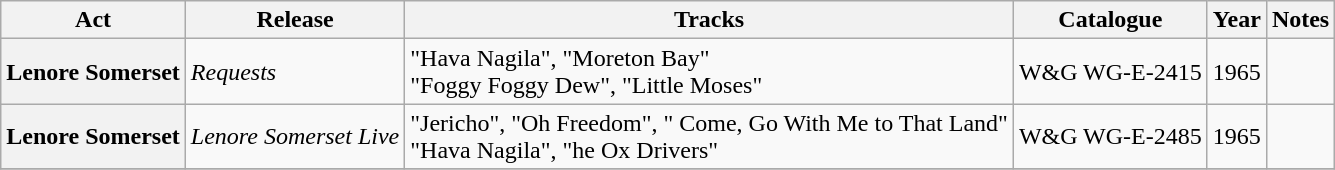<table class="wikitable plainrowheaders sortable">
<tr>
<th scope="col" class="unsortable">Act</th>
<th scope="col">Release</th>
<th scope="col">Tracks</th>
<th scope="col">Catalogue</th>
<th scope="col">Year</th>
<th scope="col" class="unsortable">Notes</th>
</tr>
<tr>
<th scope="row">Lenore Somerset</th>
<td><em>Requests</em></td>
<td>"Hava Nagila", "Moreton Bay"<br> "Foggy Foggy Dew", "Little Moses"</td>
<td>W&G WG-E-2415</td>
<td>1965</td>
<td></td>
</tr>
<tr>
<th scope="row">Lenore Somerset</th>
<td><em>Lenore Somerset Live</em></td>
<td>"Jericho", "Oh Freedom", " Come, Go With Me to That Land"<br> "Hava Nagila", "he Ox Drivers"</td>
<td>W&G WG-E-2485</td>
<td>1965</td>
<td></td>
</tr>
<tr>
</tr>
</table>
